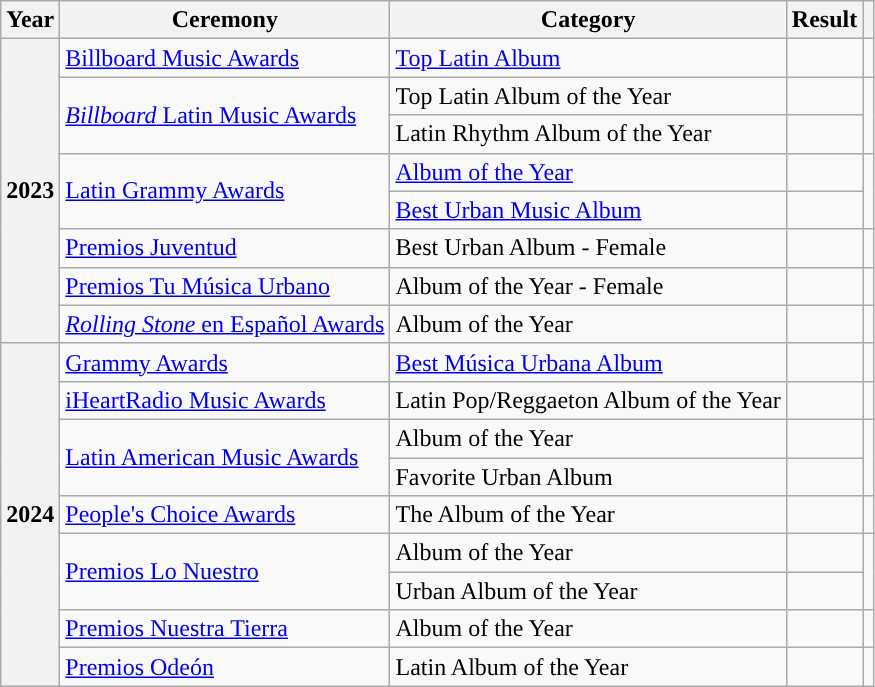<table class="wikitable plainrowheaders">
<tr>
<th scope="col">Year</th>
<th scope="col">Ceremony</th>
<th scope="col">Category</th>
<th scope="col">Result</th>
<th></th>
</tr>
<tr>
<th rowspan="8" scope="row">2023</th>
<td><a href='#'>Billboard Music Awards</a></td>
<td><a href='#'>Top Latin Album</a></td>
<td></td>
<td></td>
</tr>
<tr>
<td rowspan="2" scope="row"><a href='#'><em>Billboard</em> Latin Music Awards</a></td>
<td>Top Latin Album of the Year</td>
<td></td>
<td rowspan="2" style="text-align:center;"></td>
</tr>
<tr>
<td>Latin Rhythm Album of the Year</td>
<td></td>
</tr>
<tr>
<td rowspan="2"><a href='#'>Latin Grammy Awards</a></td>
<td><a href='#'>Album of the Year</a></td>
<td></td>
<td rowspan="2" style="text-align:center;"></td>
</tr>
<tr>
<td><a href='#'>Best Urban Music Album</a></td>
<td></td>
</tr>
<tr>
<td><a href='#'>Premios Juventud</a></td>
<td>Best Urban Album - Female</td>
<td></td>
<td style="text-align:center;"></td>
</tr>
<tr>
<td><a href='#'>Premios Tu Música Urbano</a></td>
<td>Album of the Year - Female</td>
<td></td>
<td style="text-align:center;"></td>
</tr>
<tr>
<td><a href='#'><em>Rolling Stone</em> en Español Awards</a></td>
<td>Album of the Year</td>
<td></td>
<td style="text-align:center;"></td>
</tr>
<tr>
<th rowspan="9" scope="row">2024</th>
<td><a href='#'>Grammy Awards</a></td>
<td><a href='#'>Best Música Urbana Album</a></td>
<td></td>
<td rowspan="1" style="text-align:center;"></td>
</tr>
<tr>
<td><a href='#'>iHeartRadio Music Awards</a></td>
<td>Latin Pop/Reggaeton Album of the Year</td>
<td></td>
<td rowspan="1" style="text-align:center;"></td>
</tr>
<tr>
<td rowspan="2"><a href='#'>Latin American Music Awards</a></td>
<td>Album of the Year</td>
<td></td>
<td rowspan="2" style="text-align:center;"></td>
</tr>
<tr>
<td>Favorite Urban Album</td>
<td></td>
</tr>
<tr>
<td><a href='#'>People's Choice Awards</a></td>
<td>The Album of the Year</td>
<td></td>
<td rowspan="1" style="text-align:center;"></td>
</tr>
<tr>
<td rowspan="2"><a href='#'>Premios Lo Nuestro</a></td>
<td>Album of the Year</td>
<td></td>
<td rowspan="2" style="text-align:center;"></td>
</tr>
<tr>
<td>Urban Album of the Year</td>
<td></td>
</tr>
<tr>
<td><a href='#'>Premios Nuestra Tierra</a></td>
<td>Album of the Year</td>
<td></td>
<td style="text-align:center;"></td>
</tr>
<tr>
<td><a href='#'>Premios Odeón</a></td>
<td>Latin Album of the Year</td>
<td></td>
<td style="text-align:center;"></td>
</tr>
</table>
